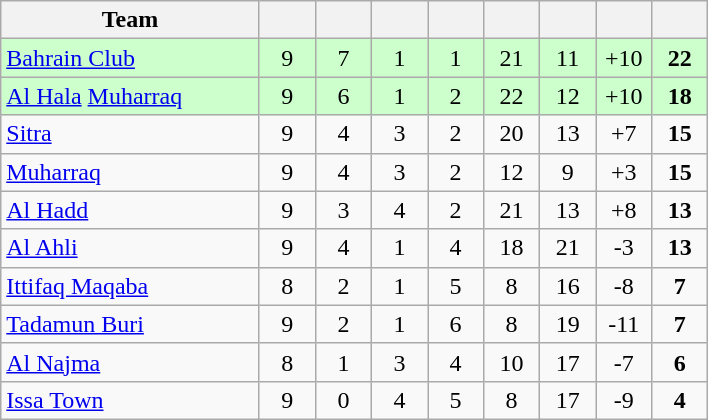<table class="wikitable" style="text-align: center;">
<tr>
<th width=165>Team</th>
<th width=30></th>
<th width=30></th>
<th width=30></th>
<th width=30></th>
<th width=30></th>
<th width=30></th>
<th width=30></th>
<th width=30></th>
</tr>
<tr bgcolor=#ccffcc>
<td align=left><a href='#'>Bahrain Club</a></td>
<td>9</td>
<td>7</td>
<td>1</td>
<td>1</td>
<td>21</td>
<td>11</td>
<td>+10</td>
<td><strong>22</strong></td>
</tr>
<tr bgcolor=#ccffcc>
<td align=left><a href='#'>Al Hala</a> <a href='#'>Muharraq</a></td>
<td>9</td>
<td>6</td>
<td>1</td>
<td>2</td>
<td>22</td>
<td>12</td>
<td>+10</td>
<td><strong>18</strong></td>
</tr>
<tr>
<td align=left><a href='#'>Sitra</a></td>
<td>9</td>
<td>4</td>
<td>3</td>
<td>2</td>
<td>20</td>
<td>13</td>
<td>+7</td>
<td><strong>15</strong></td>
</tr>
<tr>
<td align=left><a href='#'>Muharraq</a></td>
<td>9</td>
<td>4</td>
<td>3</td>
<td>2</td>
<td>12</td>
<td>9</td>
<td>+3</td>
<td><strong>15</strong></td>
</tr>
<tr>
<td align=left><a href='#'>Al Hadd</a></td>
<td>9</td>
<td>3</td>
<td>4</td>
<td>2</td>
<td>21</td>
<td>13</td>
<td>+8</td>
<td><strong>13</strong></td>
</tr>
<tr>
<td align=left><a href='#'>Al Ahli</a></td>
<td>9</td>
<td>4</td>
<td>1</td>
<td>4</td>
<td>18</td>
<td>21</td>
<td>-3</td>
<td><strong>13</strong></td>
</tr>
<tr>
<td align=left><a href='#'>Ittifaq Maqaba</a></td>
<td>8</td>
<td>2</td>
<td>1</td>
<td>5</td>
<td>8</td>
<td>16</td>
<td>-8</td>
<td><strong>7</strong></td>
</tr>
<tr>
<td align=left><a href='#'>Tadamun Buri</a></td>
<td>9</td>
<td>2</td>
<td>1</td>
<td>6</td>
<td>8</td>
<td>19</td>
<td>-11</td>
<td><strong>7</strong></td>
</tr>
<tr>
<td align=left><a href='#'>Al Najma</a></td>
<td>8</td>
<td>1</td>
<td>3</td>
<td>4</td>
<td>10</td>
<td>17</td>
<td>-7</td>
<td><strong>6</strong></td>
</tr>
<tr>
<td align=left><a href='#'>Issa Town</a></td>
<td>9</td>
<td>0</td>
<td>4</td>
<td>5</td>
<td>8</td>
<td>17</td>
<td>-9</td>
<td><strong>4</strong></td>
</tr>
</table>
